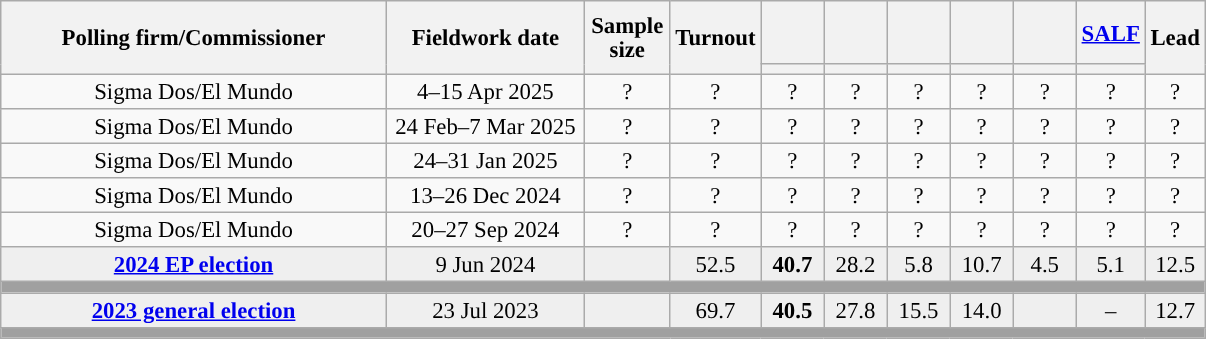<table class="wikitable collapsible collapsed" style="text-align:center; font-size:95%; line-height:16px;">
<tr style="height:42px;">
<th style="width:250px;" rowspan="2">Polling firm/Commissioner</th>
<th style="width:125px;" rowspan="2">Fieldwork date</th>
<th style="width:50px;" rowspan="2">Sample size</th>
<th style="width:45px;" rowspan="2">Turnout</th>
<th style="width:35px;"></th>
<th style="width:35px;"></th>
<th style="width:35px;"></th>
<th style="width:35px;"></th>
<th style="width:35px;"></th>
<th style="width:35px;"><a href='#'>SALF</a></th>
<th style="width:30px;" rowspan="2">Lead</th>
</tr>
<tr>
<th style="color:inherit;background:"></th>
<th style="color:inherit;background:"></th>
<th style="color:inherit;background:"></th>
<th style="color:inherit;background:"></th>
<th style="color:inherit;background:"></th>
<th style="color:inherit;background:"></th>
</tr>
<tr>
<td>Sigma Dos/El Mundo</td>
<td>4–15 Apr 2025</td>
<td>?</td>
<td>?</td>
<td>?<br></td>
<td>?<br></td>
<td>?<br></td>
<td>?<br></td>
<td>?<br></td>
<td>?<br></td>
<td style="background:">?</td>
</tr>
<tr>
<td>Sigma Dos/El Mundo</td>
<td>24 Feb–7 Mar 2025</td>
<td>?</td>
<td>?</td>
<td>?<br></td>
<td>?<br></td>
<td>?<br></td>
<td>?<br></td>
<td>?<br></td>
<td>?<br></td>
<td style="background:">?</td>
</tr>
<tr>
<td>Sigma Dos/El Mundo</td>
<td>24–31 Jan 2025</td>
<td>?</td>
<td>?</td>
<td>?<br></td>
<td>?<br></td>
<td>?<br></td>
<td>?<br></td>
<td>?<br></td>
<td>?<br></td>
<td style="background:">?</td>
</tr>
<tr>
<td>Sigma Dos/El Mundo</td>
<td>13–26 Dec 2024</td>
<td>?</td>
<td>?</td>
<td>?<br></td>
<td>?<br></td>
<td>?<br></td>
<td>?<br></td>
<td>?<br></td>
<td>?<br></td>
<td style="background:">?</td>
</tr>
<tr>
<td>Sigma Dos/El Mundo</td>
<td>20–27 Sep 2024</td>
<td>?</td>
<td>?</td>
<td>?<br></td>
<td>?<br></td>
<td>?<br></td>
<td>?<br></td>
<td>?<br></td>
<td>?<br></td>
<td style="background:">?</td>
</tr>
<tr style="background:#EFEFEF;">
<td><strong><a href='#'>2024 EP election</a></strong></td>
<td>9 Jun 2024</td>
<td></td>
<td>52.5</td>
<td><strong>40.7</strong><br></td>
<td>28.2<br></td>
<td>5.8<br></td>
<td>10.7<br></td>
<td>4.5<br></td>
<td>5.1<br></td>
<td style="background:">12.5</td>
</tr>
<tr>
<td colspan="11" style="background:#A0A0A0"></td>
</tr>
<tr style="background:#EFEFEF;">
<td><strong><a href='#'>2023 general election</a></strong></td>
<td>23 Jul 2023</td>
<td></td>
<td>69.7</td>
<td><strong>40.5</strong><br></td>
<td>27.8<br></td>
<td>15.5<br></td>
<td>14.0<br></td>
<td></td>
<td>–</td>
<td style="background:">12.7</td>
</tr>
<tr>
<td colspan="11" style="background:#A0A0A0"></td>
</tr>
</table>
